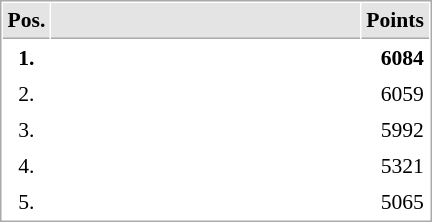<table cellspacing="1" cellpadding="3" style="border:1px solid #AAAAAA;font-size:90%">
<tr bgcolor="#E4E4E4">
<th style="border-bottom:1px solid #AAAAAA" width=10>Pos.</th>
<th style="border-bottom:1px solid #AAAAAA" width=200></th>
<th style="border-bottom:1px solid #AAAAAA" width=20>Points</th>
</tr>
<tr>
<td align="center"><strong>1.</strong></td>
<td><strong></strong></td>
<td align="right"><strong>6084</strong></td>
</tr>
<tr>
<td align="center">2.</td>
<td></td>
<td align="right">6059</td>
</tr>
<tr>
<td align="center">3.</td>
<td></td>
<td align="right">5992</td>
</tr>
<tr>
<td align="center">4.</td>
<td></td>
<td align="right">5321</td>
</tr>
<tr>
<td align="center">5.</td>
<td></td>
<td align="right">5065</td>
</tr>
</table>
